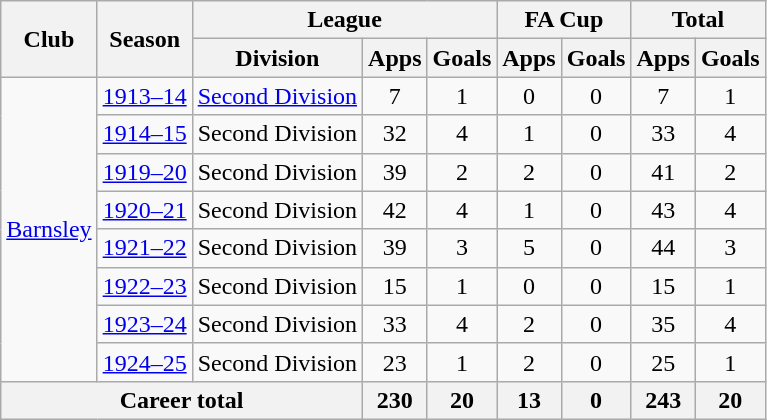<table class="wikitable" style="text-align: center;">
<tr>
<th rowspan="2">Club</th>
<th rowspan="2">Season</th>
<th colspan="3">League</th>
<th colspan="2">FA Cup</th>
<th colspan="2">Total</th>
</tr>
<tr>
<th>Division</th>
<th>Apps</th>
<th>Goals</th>
<th>Apps</th>
<th>Goals</th>
<th>Apps</th>
<th>Goals</th>
</tr>
<tr>
<td rowspan=8><a href='#'>Barnsley</a></td>
<td><a href='#'>1913–14</a></td>
<td><a href='#'>Second Division</a></td>
<td>7</td>
<td>1</td>
<td>0</td>
<td>0</td>
<td>7</td>
<td>1</td>
</tr>
<tr>
<td><a href='#'>1914–15</a></td>
<td>Second Division</td>
<td>32</td>
<td>4</td>
<td>1</td>
<td>0</td>
<td>33</td>
<td>4</td>
</tr>
<tr>
<td><a href='#'>1919–20</a></td>
<td>Second Division</td>
<td>39</td>
<td>2</td>
<td>2</td>
<td>0</td>
<td>41</td>
<td>2</td>
</tr>
<tr>
<td><a href='#'>1920–21</a></td>
<td>Second Division</td>
<td>42</td>
<td>4</td>
<td>1</td>
<td>0</td>
<td>43</td>
<td>4</td>
</tr>
<tr>
<td><a href='#'>1921–22</a></td>
<td>Second Division</td>
<td>39</td>
<td>3</td>
<td>5</td>
<td>0</td>
<td>44</td>
<td>3</td>
</tr>
<tr>
<td><a href='#'>1922–23</a></td>
<td>Second Division</td>
<td>15</td>
<td>1</td>
<td>0</td>
<td>0</td>
<td>15</td>
<td>1</td>
</tr>
<tr>
<td><a href='#'>1923–24</a></td>
<td>Second Division</td>
<td>33</td>
<td>4</td>
<td>2</td>
<td>0</td>
<td>35</td>
<td>4</td>
</tr>
<tr>
<td><a href='#'>1924–25</a></td>
<td>Second Division</td>
<td>23</td>
<td>1</td>
<td>2</td>
<td>0</td>
<td>25</td>
<td>1</td>
</tr>
<tr>
<th colspan="3">Career total</th>
<th>230</th>
<th>20</th>
<th>13</th>
<th>0</th>
<th>243</th>
<th>20</th>
</tr>
</table>
